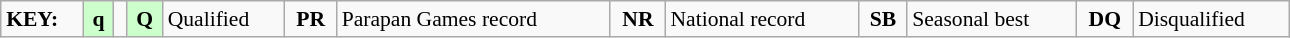<table class="wikitable" style="margin:0.5em auto; font-size:90%;position:relative;" width=68%>
<tr>
<td><strong>KEY:</strong></td>
<td bgcolor=ccffcc align=center><strong>q</strong></td>
<td></td>
<td bgcolor=ccffcc align=center><strong>Q</strong></td>
<td>Qualified</td>
<td align=center><strong>PR</strong></td>
<td>Parapan Games record</td>
<td align=center><strong>NR</strong></td>
<td>National record</td>
<td align=center><strong>SB</strong></td>
<td>Seasonal best</td>
<td align=center><strong>DQ</strong></td>
<td>Disqualified</td>
</tr>
</table>
